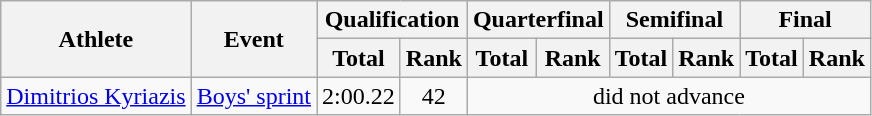<table class="wikitable">
<tr>
<th rowspan="2">Athlete</th>
<th rowspan="2">Event</th>
<th colspan="2">Qualification</th>
<th colspan="2">Quarterfinal</th>
<th colspan="2">Semifinal</th>
<th colspan="2">Final</th>
</tr>
<tr>
<th>Total</th>
<th>Rank</th>
<th>Total</th>
<th>Rank</th>
<th>Total</th>
<th>Rank</th>
<th>Total</th>
<th>Rank</th>
</tr>
<tr>
<td><a href='#'>Dimitrios Kyriazis</a></td>
<td><a href='#'>Boys' sprint</a></td>
<td align="center">2:00.22</td>
<td align="center">42</td>
<td align="center" colspan=6>did not advance</td>
</tr>
</table>
